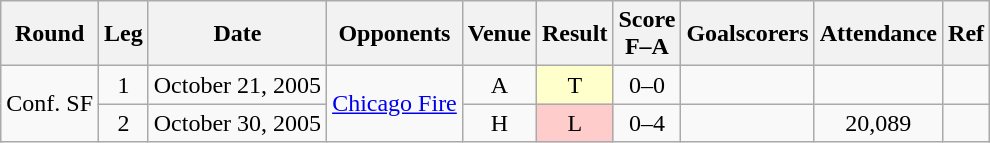<table class="wikitable" style="text-align:center">
<tr>
<th scope="col">Round</th>
<th scope="col">Leg</th>
<th scope="col">Date</th>
<th scope="col">Opponents</th>
<th scope="col">Venue</th>
<th scope="col">Result</th>
<th scope="col">Score<br>F–A</th>
<th scope="col">Goalscorers</th>
<th scope="col">Attendance</th>
<th scope="col">Ref</th>
</tr>
<tr>
<td rowspan="2">Conf. SF</td>
<td align="center">1</td>
<td align="left">October 21, 2005</td>
<td align="left" rowspan="2"><a href='#'>Chicago Fire</a></td>
<td>A</td>
<td style="background-color:#FFFFCC">T</td>
<td>0–0</td>
<td align="left"></td>
<td></td>
<td></td>
</tr>
<tr>
<td align="center">2</td>
<td align="left">October 30, 2005</td>
<td>H</td>
<td style="background-color:#FFCCCC">L</td>
<td>0–4</td>
<td align="left"></td>
<td>20,089</td>
<td></td>
</tr>
</table>
